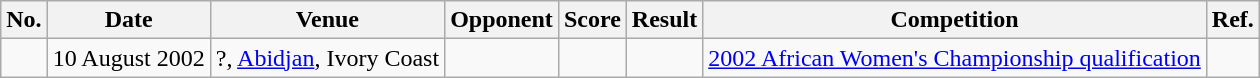<table class="wikitable">
<tr>
<th>No.</th>
<th>Date</th>
<th>Venue</th>
<th>Opponent</th>
<th>Score</th>
<th>Result</th>
<th>Competition</th>
<th>Ref.</th>
</tr>
<tr>
<td></td>
<td>10 August 2002</td>
<td>?, <a href='#'>Abidjan</a>, Ivory Coast</td>
<td></td>
<td></td>
<td></td>
<td><a href='#'>2002 African Women's Championship qualification</a></td>
<td></td>
</tr>
</table>
